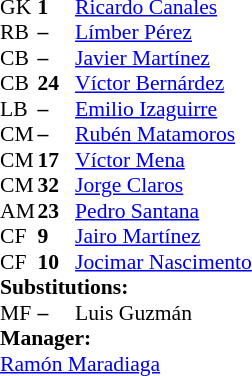<table style="font-size: 90%" cellspacing="0" cellpadding="0" align="center">
<tr>
<td colspan=4></td>
</tr>
<tr>
<th width="25"></th>
<th width="25"></th>
</tr>
<tr>
<td>GK</td>
<td><strong>1</strong></td>
<td> <a href='#'>Ricardo Canales</a></td>
</tr>
<tr>
<td>RB</td>
<td><strong>–</strong></td>
<td> <a href='#'>Límber Pérez</a></td>
</tr>
<tr>
<td>CB</td>
<td><strong>–</strong></td>
<td> <a href='#'>Javier Martínez</a></td>
</tr>
<tr>
<td>CB</td>
<td><strong>24</strong></td>
<td> <a href='#'>Víctor Bernárdez</a></td>
</tr>
<tr>
<td>LB</td>
<td><strong>–</strong></td>
<td> <a href='#'>Emilio Izaguirre</a></td>
</tr>
<tr>
<td>CM</td>
<td><strong>–</strong></td>
<td> <a href='#'>Rubén Matamoros</a></td>
<td></td>
<td></td>
</tr>
<tr>
<td>CM</td>
<td><strong>17</strong></td>
<td> <a href='#'>Víctor Mena</a></td>
</tr>
<tr>
<td>CM</td>
<td><strong>32</strong></td>
<td> <a href='#'>Jorge Claros</a></td>
</tr>
<tr>
<td>AM</td>
<td><strong>23</strong></td>
<td> <a href='#'>Pedro Santana</a></td>
</tr>
<tr>
<td>CF</td>
<td><strong>9</strong></td>
<td> <a href='#'>Jairo Martínez</a></td>
<td></td>
<td></td>
</tr>
<tr>
<td>CF</td>
<td><strong>10</strong></td>
<td> <a href='#'>Jocimar Nascimento</a></td>
</tr>
<tr>
<td colspan=3><strong>Substitutions:</strong></td>
</tr>
<tr>
<td>MF</td>
<td><strong>–</strong></td>
<td> Luis Guzmán</td>
<td></td>
<td></td>
</tr>
<tr>
<td colspan=3><strong>Manager:</strong></td>
</tr>
<tr>
<td colspan=3> <a href='#'>Ramón Maradiaga</a></td>
</tr>
</table>
